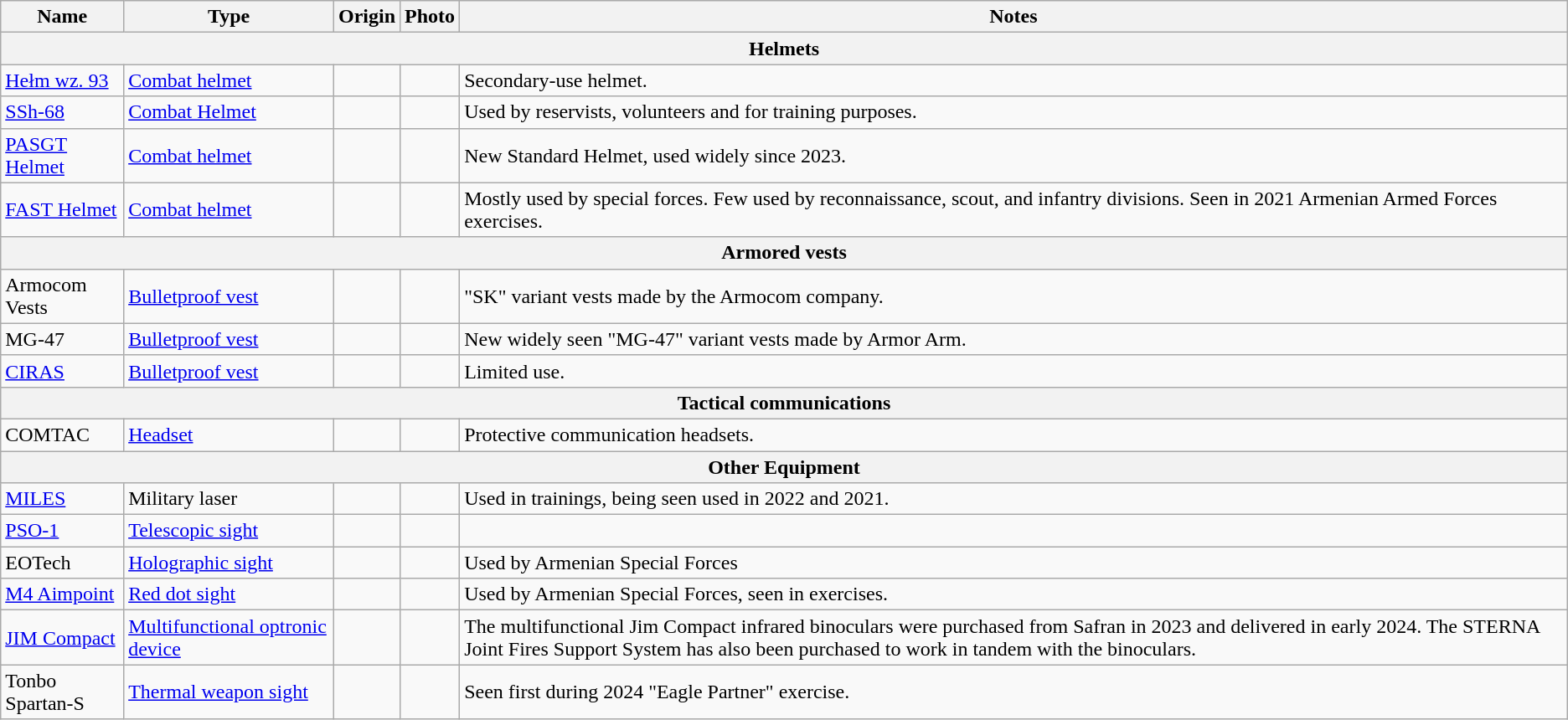<table class="wikitable">
<tr>
<th>Name</th>
<th>Type</th>
<th>Origin</th>
<th>Photo</th>
<th>Notes</th>
</tr>
<tr>
<th colspan="5">Helmets</th>
</tr>
<tr>
<td><a href='#'>Hełm wz. 93</a></td>
<td><a href='#'>Combat helmet</a></td>
<td></td>
<td></td>
<td>Secondary-use helmet.</td>
</tr>
<tr>
<td><a href='#'>SSh-68</a></td>
<td><a href='#'>Combat Helmet</a></td>
<td></td>
<td></td>
<td>Used by reservists, volunteers and for training purposes.</td>
</tr>
<tr>
<td><a href='#'>PASGT Helmet</a></td>
<td><a href='#'>Combat helmet</a></td>
<td></td>
<td></td>
<td>New Standard Helmet, used widely since 2023.</td>
</tr>
<tr>
<td><a href='#'>FAST Helmet</a></td>
<td><a href='#'>Combat helmet</a></td>
<td></td>
<td></td>
<td>Mostly used by special forces. Few used by reconnaissance, scout, and infantry divisions. Seen in 2021 Armenian Armed Forces exercises.</td>
</tr>
<tr>
<th colspan="5">Armored vests</th>
</tr>
<tr>
<td>Armocom Vests</td>
<td><a href='#'>Bulletproof vest</a></td>
<td></td>
<td></td>
<td>"SK" variant vests made by the Armocom company.</td>
</tr>
<tr>
<td>MG-47</td>
<td><a href='#'>Bulletproof vest</a></td>
<td></td>
<td></td>
<td>New widely seen "MG-47" variant vests made by Armor Arm.</td>
</tr>
<tr>
<td><a href='#'>CIRAS</a></td>
<td><a href='#'>Bulletproof vest</a></td>
<td></td>
<td></td>
<td>Limited use.</td>
</tr>
<tr>
<th colspan="5">Tactical communications</th>
</tr>
<tr>
<td>COMTAC</td>
<td><a href='#'>Headset</a></td>
<td></td>
<td></td>
<td>Protective communication headsets.</td>
</tr>
<tr>
<th colspan="5">Other Equipment</th>
</tr>
<tr>
<td><a href='#'>MILES</a></td>
<td>Military laser</td>
<td></td>
<td></td>
<td>Used in trainings, being seen used in 2022 and 2021.</td>
</tr>
<tr>
<td><a href='#'>PSO-1</a></td>
<td><a href='#'>Telescopic sight</a></td>
<td></td>
<td></td>
<td></td>
</tr>
<tr>
<td>EOTech</td>
<td><a href='#'>Holographic sight</a></td>
<td></td>
<td></td>
<td>Used by Armenian Special Forces</td>
</tr>
<tr>
<td><a href='#'>M4 Aimpoint</a></td>
<td><a href='#'>Red dot sight</a></td>
<td></td>
<td></td>
<td>Used by Armenian Special Forces, seen in exercises.</td>
</tr>
<tr>
<td><a href='#'>JIM Compact</a></td>
<td><a href='#'>Multifunctional optronic device</a></td>
<td></td>
<td></td>
<td>The multifunctional Jim Compact infrared binoculars were purchased from Safran in 2023 and delivered in early 2024. The STERNA Joint Fires Support System has also been purchased to work in tandem with the binoculars.</td>
</tr>
<tr>
<td>Tonbo Spartan-S</td>
<td><a href='#'>Thermal weapon sight</a></td>
<td></td>
<td></td>
<td>Seen first during 2024 "Eagle Partner" exercise.</td>
</tr>
</table>
